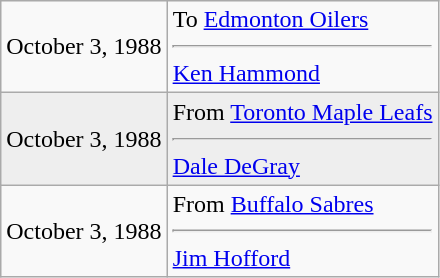<table class="wikitable">
<tr>
<td>October 3, 1988</td>
<td valign="top">To <a href='#'>Edmonton Oilers</a><hr><a href='#'>Ken Hammond</a></td>
</tr>
<tr style="background:#eee;">
<td>October 3, 1988</td>
<td valign="top">From <a href='#'>Toronto Maple Leafs</a><hr><a href='#'>Dale DeGray</a></td>
</tr>
<tr>
<td>October 3, 1988</td>
<td valign="top">From <a href='#'>Buffalo Sabres</a><hr><a href='#'>Jim Hofford</a></td>
</tr>
</table>
